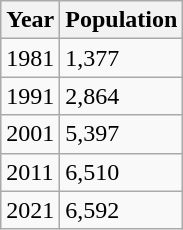<table class=wikitable>
<tr>
<th>Year</th>
<th>Population</th>
</tr>
<tr>
<td>1981</td>
<td>1,377</td>
</tr>
<tr>
<td>1991</td>
<td>2,864</td>
</tr>
<tr>
<td>2001</td>
<td>5,397</td>
</tr>
<tr>
<td>2011</td>
<td>6,510</td>
</tr>
<tr>
<td>2021</td>
<td>6,592</td>
</tr>
</table>
